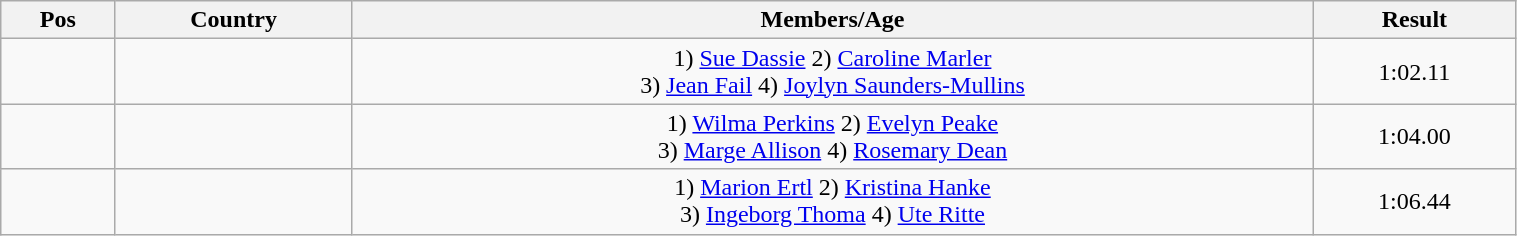<table class="wikitable"  style="text-align:center; width:80%;">
<tr>
<th>Pos</th>
<th>Country</th>
<th>Members/Age</th>
<th>Result</th>
</tr>
<tr>
<td align=center></td>
<td align=left></td>
<td>1) <a href='#'>Sue Dassie</a> 2) <a href='#'>Caroline Marler</a><br>3) <a href='#'>Jean Fail</a> 4) <a href='#'>Joylyn Saunders-Mullins</a></td>
<td>1:02.11</td>
</tr>
<tr>
<td align=center></td>
<td align=left></td>
<td>1) <a href='#'>Wilma Perkins</a> 2) <a href='#'>Evelyn Peake</a><br>3) <a href='#'>Marge Allison</a> 4) <a href='#'>Rosemary Dean</a></td>
<td>1:04.00</td>
</tr>
<tr>
<td align=center></td>
<td align=left></td>
<td>1) <a href='#'>Marion Ertl</a> 2) <a href='#'>Kristina Hanke</a><br>3) <a href='#'>Ingeborg Thoma</a> 4) <a href='#'>Ute Ritte</a></td>
<td>1:06.44</td>
</tr>
</table>
